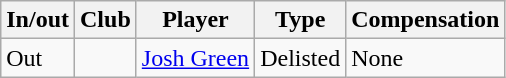<table class="wikitable plainrowheaders">
<tr>
<th scope="col"><strong>In/out</strong></th>
<th scope="col"><strong>Club</strong></th>
<th scope="col"><strong>Player</strong></th>
<th scope="col"><strong>Type</strong></th>
<th scope="col"><strong>Compensation</strong></th>
</tr>
<tr>
<td>Out</td>
<td></td>
<td><a href='#'>Josh Green</a></td>
<td>Delisted</td>
<td>None</td>
</tr>
</table>
